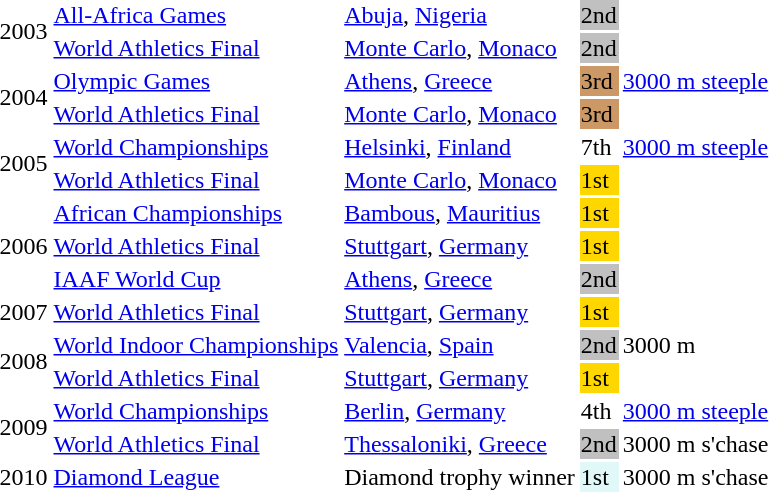<table>
<tr>
<td rowspan=2>2003</td>
<td><a href='#'>All-Africa Games</a></td>
<td><a href='#'>Abuja</a>, <a href='#'>Nigeria</a></td>
<td bgcolor="silver">2nd</td>
<td></td>
</tr>
<tr>
<td><a href='#'>World Athletics Final</a></td>
<td><a href='#'>Monte Carlo</a>, <a href='#'>Monaco</a></td>
<td bgcolor="silver">2nd</td>
<td></td>
</tr>
<tr>
<td rowspan=2>2004</td>
<td><a href='#'>Olympic Games</a></td>
<td><a href='#'>Athens</a>, <a href='#'>Greece</a></td>
<td bgcolor="cc9966">3rd</td>
<td><a href='#'>3000 m steeple</a></td>
</tr>
<tr>
<td><a href='#'>World Athletics Final</a></td>
<td><a href='#'>Monte Carlo</a>, <a href='#'>Monaco</a></td>
<td bgcolor="cc9966">3rd</td>
<td></td>
</tr>
<tr>
<td rowspan=2>2005</td>
<td><a href='#'>World Championships</a></td>
<td><a href='#'>Helsinki</a>, <a href='#'>Finland</a></td>
<td>7th</td>
<td><a href='#'>3000 m steeple</a></td>
</tr>
<tr>
<td><a href='#'>World Athletics Final</a></td>
<td><a href='#'>Monte Carlo</a>, <a href='#'>Monaco</a></td>
<td bgcolor="gold">1st</td>
<td></td>
</tr>
<tr>
<td rowspan=3>2006</td>
<td><a href='#'>African Championships</a></td>
<td><a href='#'>Bambous</a>, <a href='#'>Mauritius</a></td>
<td bgcolor="gold">1st</td>
<td></td>
</tr>
<tr>
<td><a href='#'>World Athletics Final</a></td>
<td><a href='#'>Stuttgart</a>, <a href='#'>Germany</a></td>
<td bgcolor="gold">1st</td>
<td></td>
</tr>
<tr>
<td><a href='#'>IAAF World Cup</a></td>
<td><a href='#'>Athens</a>, <a href='#'>Greece</a></td>
<td bgcolor="silver">2nd</td>
<td></td>
</tr>
<tr>
<td>2007</td>
<td><a href='#'>World Athletics Final</a></td>
<td><a href='#'>Stuttgart</a>, <a href='#'>Germany</a></td>
<td bgcolor="gold">1st</td>
<td></td>
</tr>
<tr>
<td rowspan=2>2008</td>
<td><a href='#'>World Indoor Championships</a></td>
<td><a href='#'>Valencia</a>, <a href='#'>Spain</a></td>
<td bgcolor="silver">2nd</td>
<td>3000 m</td>
</tr>
<tr>
<td><a href='#'>World Athletics Final</a></td>
<td><a href='#'>Stuttgart</a>, <a href='#'>Germany</a></td>
<td bgcolor="gold">1st</td>
<td></td>
</tr>
<tr>
<td rowspan=2>2009</td>
<td><a href='#'>World Championships</a></td>
<td><a href='#'>Berlin</a>, <a href='#'>Germany</a></td>
<td>4th</td>
<td><a href='#'>3000 m steeple</a></td>
</tr>
<tr>
<td><a href='#'>World Athletics Final</a></td>
<td><a href='#'>Thessaloniki</a>, <a href='#'>Greece</a></td>
<td bgcolor="silver">2nd</td>
<td>3000 m s'chase</td>
</tr>
<tr>
<td>2010</td>
<td><a href='#'>Diamond League</a></td>
<td>Diamond trophy winner</td>
<td bgcolor=#E0F8F7>1st</td>
<td>3000 m s'chase</td>
</tr>
</table>
